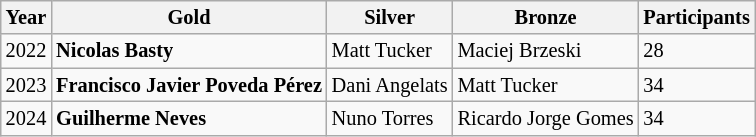<table class="wikitable alternance" style="font-size:85%">
<tr>
<th>Year</th>
<th><strong>Gold</strong></th>
<th>Silver</th>
<th>Bronze</th>
<th>Participants</th>
</tr>
<tr>
<td>2022</td>
<td> <strong>Nicolas Basty</strong></td>
<td> Matt Tucker</td>
<td> Maciej Brzeski</td>
<td>28</td>
</tr>
<tr>
<td>2023</td>
<td> <strong>Francisco Javier Poveda Pérez</strong></td>
<td> Dani Angelats</td>
<td> Matt Tucker</td>
<td>34</td>
</tr>
<tr>
<td>2024</td>
<td> <strong>Guilherme Neves</strong></td>
<td> Nuno Torres</td>
<td> Ricardo Jorge Gomes</td>
<td>34</td>
</tr>
</table>
